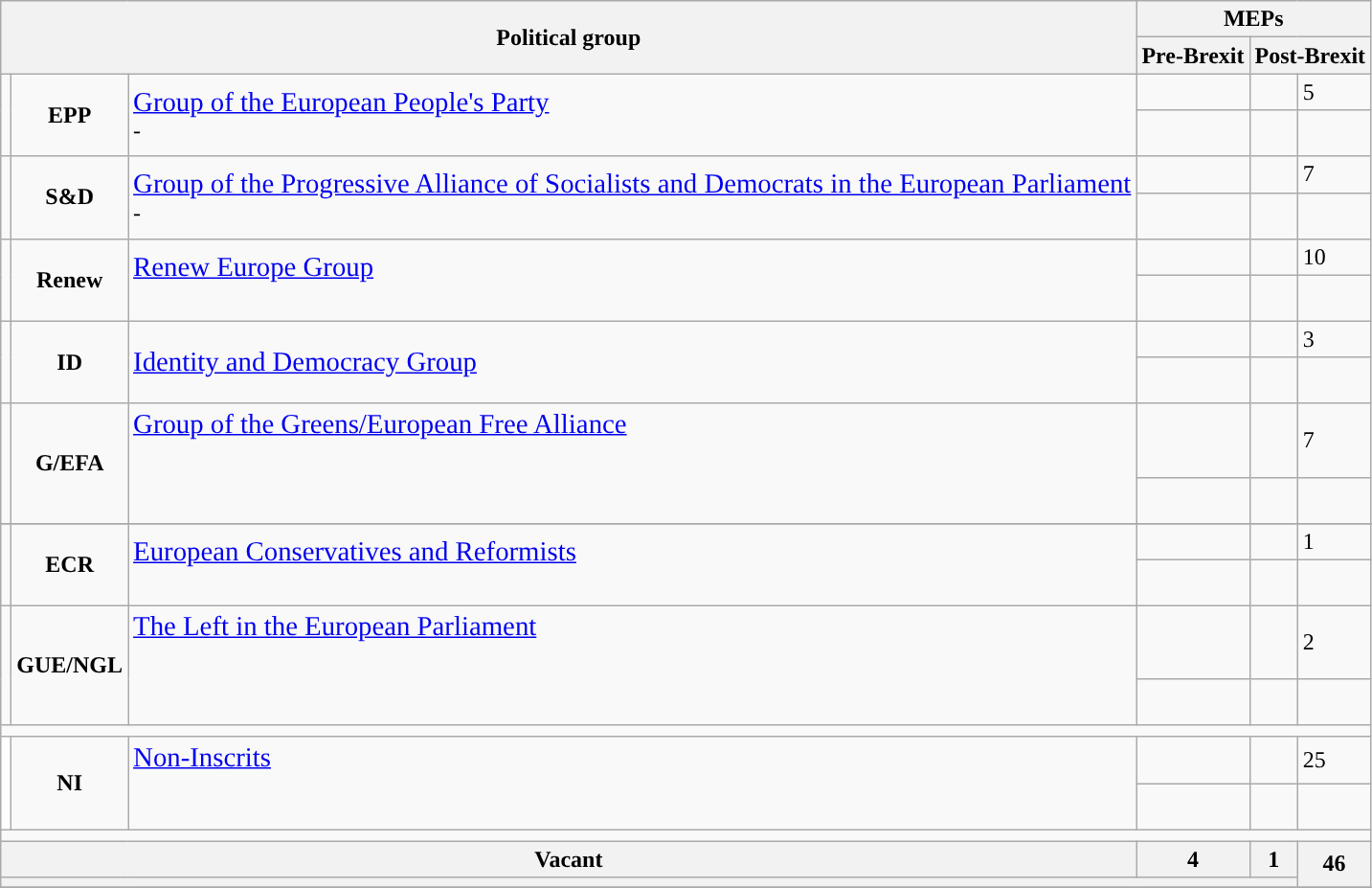<table class="wikitable">
<tr>
<th colspan="3" rowspan="2">Political group<br></th>
<th colspan="3">MEPs</th>
</tr>
<tr>
<th>Pre-Brexit</th>
<th colspan="2">Post-Brexit</th>
</tr>
<tr>
<td rowspan="2" style="background-color:"></td>
<td rowspan="2" align="center"><strong>EPP</strong><br></td>
<td rowspan="2"><big><a href='#'>Group of the European People's Party</a></big><br>- <a href='#'></a></td>
<td></td>
<td></td>
<td> 5</td>
</tr>
<tr style="height: 2em;">
<td style="text-align: center;"><strong></strong></td>
<td style="text-align: center;"><strong></strong></td>
<td></td>
</tr>
<tr>
<td rowspan="2" style="background-color:"></td>
<td rowspan="2" align="center"><strong>S&D</strong><br></td>
<td rowspan="2"><big><a href='#'>Group of the Progressive Alliance of Socialists and Democrats in the European Parliament</a></big><br>- <a href='#'></a></td>
<td></td>
<td></td>
<td> 7</td>
</tr>
<tr style="height: 2em;">
<td style="text-align: center;"><strong></strong></td>
<td style="text-align: center;"><strong></strong></td>
<td></td>
</tr>
<tr>
<td rowspan="2" style="background-color:"></td>
<td rowspan="2" align="center"><strong>Renew</strong><br></td>
<td rowspan="2"><big><a href='#'>Renew Europe Group</a></big><br><br></td>
<td></td>
<td></td>
<td> 10</td>
</tr>
<tr style="height: 2em;">
<td style="text-align: center;"><strong></strong></td>
<td style="text-align: center;"><strong></strong></td>
<td></td>
</tr>
<tr>
<td rowspan="2" style="background-color:"></td>
<td rowspan="2" align="center"><strong>ID</strong><br></td>
<td rowspan="2"><big><a href='#'>Identity and Democracy Group</a></big><br></td>
<td></td>
<td></td>
<td> 3</td>
</tr>
<tr style="height: 2em;">
<td style="text-align: center;"><strong></strong></td>
<td style="text-align: center;"><strong></strong></td>
<td></td>
</tr>
<tr>
<td rowspan="2" style="background-color:"></td>
<td rowspan="2" align="center"><strong>G/EFA</strong><br></td>
<td rowspan="2"><big><a href='#'>Group of the Greens/European Free Alliance</a></big><br><br><br><br></td>
<td></td>
<td></td>
<td> 7</td>
</tr>
<tr style="height: 2em;">
<td style="text-align: center;"><strong></strong></td>
<td style="text-align: center;"><strong></strong></td>
<td></td>
</tr>
<tr>
</tr>
<tr>
<td rowspan="2" style="background-color:"></td>
<td rowspan="2" align="center" "><strong>ECR</strong><br></td>
<td rowspan="2"><big><a href='#'>European Conservatives and Reformists</a></big><br><br></td>
<td></td>
<td></td>
<td> 1</td>
</tr>
<tr style="height: 2em;">
<td style="text-align: center;"><strong></strong></td>
<td style="text-align: center;"><strong></strong></td>
<td></td>
</tr>
<tr>
<td rowspan="2" style="background-color:"></td>
<td rowspan="2" align="center"><strong>GUE/NGL</strong><br></td>
<td rowspan="2"><big><a href='#'>The Left in the European Parliament</a></big><br><br><br><br></td>
<td></td>
<td></td>
<td> 2</td>
</tr>
<tr style="height: 2em;">
<td style="text-align: center;"><strong></strong></td>
<td style="text-align: center;"><strong></strong></td>
<td></td>
</tr>
<tr>
<td colspan="6"></td>
</tr>
<tr>
<td rowspan="2" style="background-color:white"></td>
<td rowspan="2" align="center"><strong>NI</strong><br></td>
<td rowspan="2"><big><a href='#'>Non-Inscrits</a></big><br><br><br></td>
<td></td>
<td></td>
<td> 25</td>
</tr>
<tr style="height: 2em;">
<td style="text-align: center;"><strong></strong></td>
<td style="text-align: center;"><strong></strong></td>
<td></td>
</tr>
<tr>
<td colspan="6"></td>
</tr>
<tr>
<th colspan="3">Vacant</th>
<th>4</th>
<th>1</th>
<th rowspan="2"> 46</th>
</tr>
<tr>
<th colspan="5" style="text-align:center;"></th>
</tr>
<tr>
</tr>
</table>
